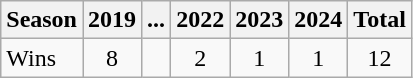<table class="wikitable">
<tr>
<th>Season</th>
<th>2019</th>
<th>...</th>
<th>2022</th>
<th>2023</th>
<th>2024</th>
<th><strong>Total</strong></th>
</tr>
<tr align=center>
<td align=left>Wins</td>
<td>8</td>
<td></td>
<td>2</td>
<td>1</td>
<td>1</td>
<td>12</td>
</tr>
</table>
